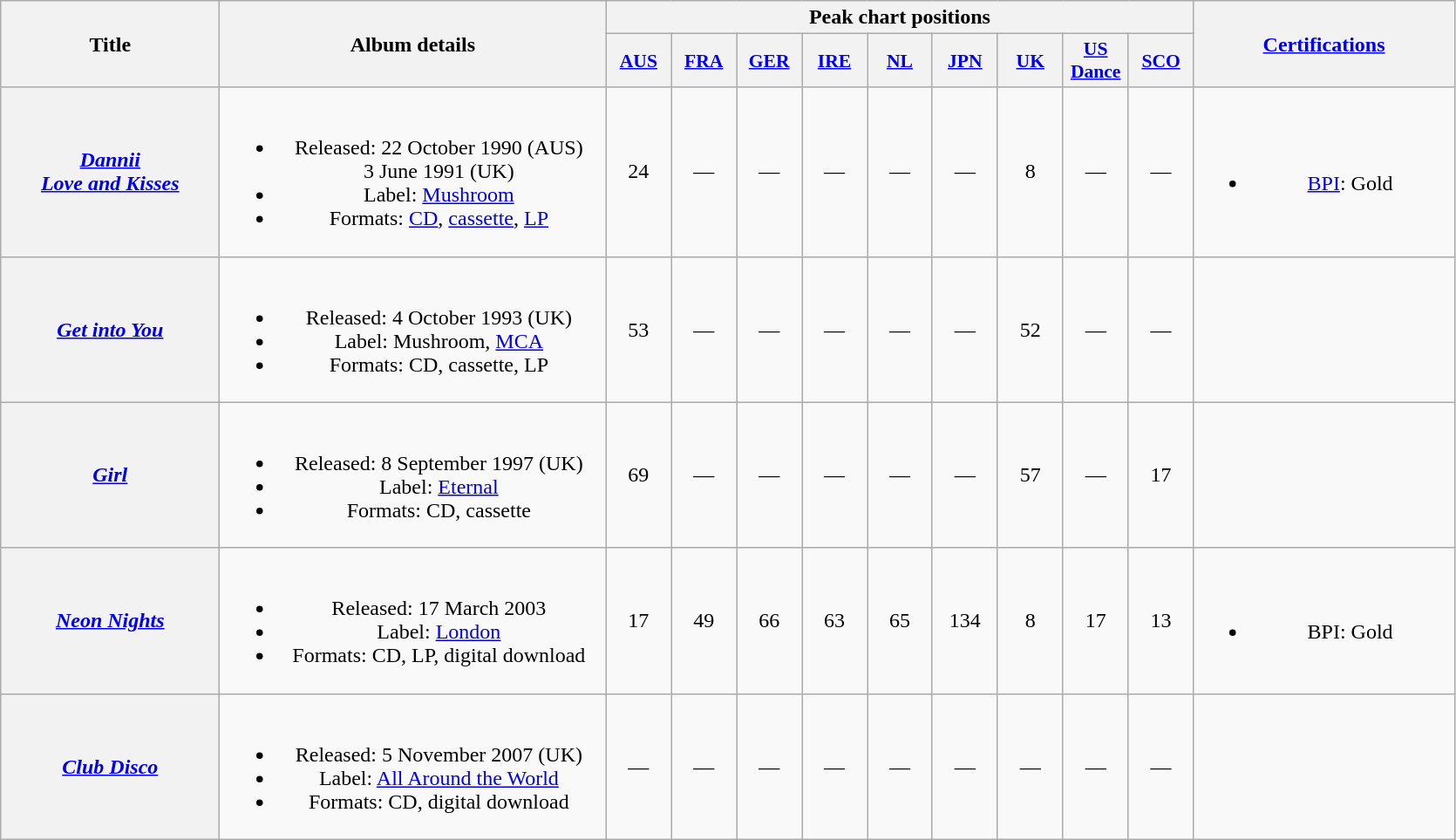<table class="wikitable plainrowheaders" style="text-align:center;">
<tr>
<th scope="col" rowspan="2" style="width:10em;">Title</th>
<th scope="col" rowspan="2" style="width:18em;">Album details</th>
<th scope="col" colspan="9">Peak chart positions</th>
<th scope="col" rowspan="2" style="width:12em;"><a href='#'>Certifications</a></th>
</tr>
<tr>
<th scope="col" style="width:3em;font-size:90%;"><a href='#'>AUS</a><br></th>
<th scope="col" style="width:3em;font-size:90%;"><a href='#'>FRA</a><br></th>
<th scope="col" style="width:3em;font-size:90%;"><a href='#'>GER</a><br></th>
<th scope="col" style="width:3em;font-size:90%;"><a href='#'>IRE</a><br></th>
<th scope="col" style="width:3em;font-size:90%;"><a href='#'>NL</a><br></th>
<th scope="col" style="width:3em;font-size:90%;"><a href='#'>JPN</a><br></th>
<th scope="col" style="width:3em;font-size:90%;"><a href='#'>UK</a><br></th>
<th scope="col" style="width:3em;font-size:90%;"><a href='#'>US Dance</a><br></th>
<th scope="col" style="width:3em;font-size:90%;"><a href='#'>SCO</a><br></th>
</tr>
<tr>
<th scope="row"><em><a href='#'>Dannii</a></em><br><em><a href='#'>Love and Kisses</a></em></th>
<td><br><ul><li>Released: 22 October 1990 <span>(AUS)</span><br>3 June 1991 <span>(UK)</span></li><li>Label: <a href='#'>Mushroom</a></li><li>Formats: <a href='#'>CD</a>, <a href='#'>cassette</a>, <a href='#'>LP</a></li></ul></td>
<td>24</td>
<td>—</td>
<td>—</td>
<td>—</td>
<td>—</td>
<td>—</td>
<td>8</td>
<td>—</td>
<td>—</td>
<td><br><ul><li><a href='#'>BPI</a>: Gold</li></ul></td>
</tr>
<tr>
<th scope="row"><em><a href='#'>Get into You</a></em></th>
<td><br><ul><li>Released: 4 October 1993 <span>(UK)</span></li><li>Label: Mushroom, <a href='#'>MCA</a></li><li>Formats: CD, cassette, LP</li></ul></td>
<td>53</td>
<td>—</td>
<td>—</td>
<td>—</td>
<td>—</td>
<td>—</td>
<td>52</td>
<td>—</td>
<td>—</td>
<td></td>
</tr>
<tr>
<th scope="row"><em><a href='#'>Girl</a></em></th>
<td><br><ul><li>Released: 8 September 1997 <span>(UK)</span></li><li>Label: <a href='#'>Eternal</a></li><li>Formats: CD, cassette</li></ul></td>
<td>69</td>
<td>—</td>
<td>—</td>
<td>—</td>
<td>—</td>
<td>—</td>
<td>57</td>
<td>—</td>
<td>17</td>
<td></td>
</tr>
<tr>
<th scope="row"><em><a href='#'>Neon Nights</a></em></th>
<td><br><ul><li>Released: 17 March 2003</li><li>Label: <a href='#'>London</a></li><li>Formats: CD, LP, digital download</li></ul></td>
<td>17</td>
<td>49</td>
<td>66</td>
<td>63</td>
<td>65</td>
<td>134</td>
<td>8</td>
<td>17</td>
<td>13</td>
<td><br><ul><li>BPI: Gold</li></ul></td>
</tr>
<tr>
<th scope="row"><em><a href='#'>Club Disco</a></em></th>
<td><br><ul><li>Released: 5 November 2007 <span>(UK)</span></li><li>Label: <a href='#'>All Around the World</a></li><li>Formats: CD, digital download</li></ul></td>
<td>—</td>
<td>—</td>
<td>—</td>
<td>—</td>
<td>—</td>
<td>—</td>
<td>—</td>
<td>—</td>
<td>—</td>
<td></td>
</tr>
</table>
